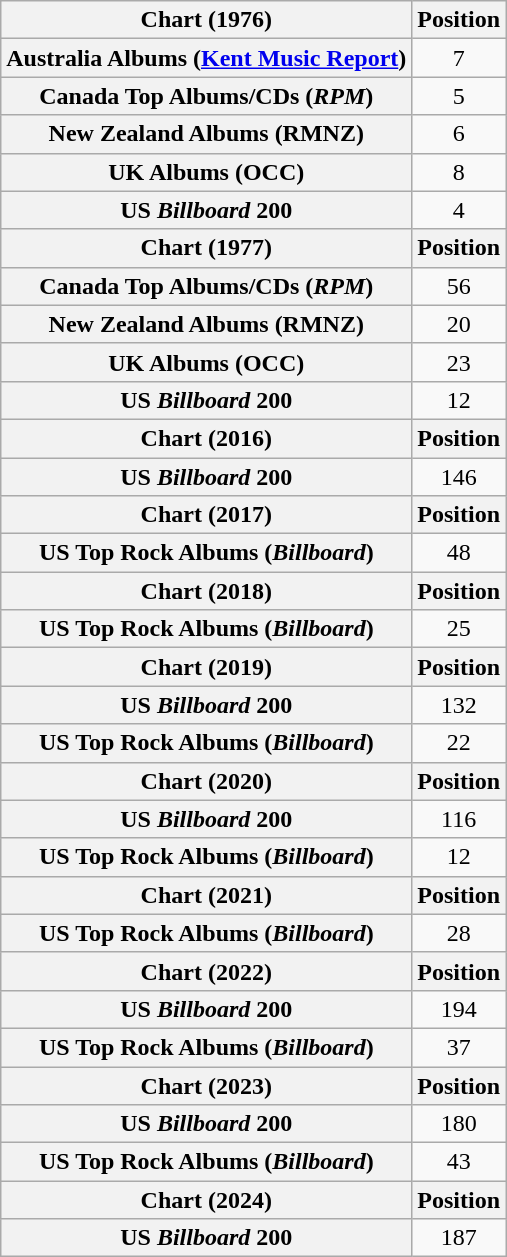<table class="wikitable plainrowheaders" style="text-align:center">
<tr>
<th scope="col">Chart (1976)</th>
<th scope="col">Position</th>
</tr>
<tr>
<th scope="row">Australia Albums (<a href='#'>Kent Music Report</a>)</th>
<td>7</td>
</tr>
<tr>
<th scope="row">Canada Top Albums/CDs (<em>RPM</em>)</th>
<td>5</td>
</tr>
<tr>
<th scope="row">New Zealand Albums (RMNZ)</th>
<td>6</td>
</tr>
<tr>
<th scope="row">UK Albums (OCC)</th>
<td>8</td>
</tr>
<tr>
<th scope="row">US <em>Billboard</em> 200</th>
<td>4</td>
</tr>
<tr>
<th>Chart (1977)</th>
<th>Position</th>
</tr>
<tr>
<th scope="row">Canada Top Albums/CDs (<em>RPM</em>)</th>
<td>56</td>
</tr>
<tr>
<th scope="row">New Zealand Albums (RMNZ)</th>
<td>20</td>
</tr>
<tr>
<th scope="row">UK Albums (OCC)</th>
<td>23</td>
</tr>
<tr>
<th scope="row">US <em>Billboard</em> 200</th>
<td>12</td>
</tr>
<tr>
<th>Chart (2016)</th>
<th>Position</th>
</tr>
<tr>
<th scope="row">US <em>Billboard</em> 200</th>
<td>146</td>
</tr>
<tr>
<th>Chart (2017)</th>
<th>Position</th>
</tr>
<tr>
<th scope="row">US Top Rock Albums (<em>Billboard</em>)</th>
<td>48</td>
</tr>
<tr>
<th>Chart (2018)</th>
<th>Position</th>
</tr>
<tr>
<th scope="row">US Top Rock Albums (<em>Billboard</em>)</th>
<td>25</td>
</tr>
<tr>
<th>Chart (2019)</th>
<th>Position</th>
</tr>
<tr>
<th scope="row">US <em>Billboard</em> 200</th>
<td>132</td>
</tr>
<tr>
<th scope="row">US Top Rock Albums (<em>Billboard</em>)</th>
<td>22</td>
</tr>
<tr>
<th>Chart (2020)</th>
<th>Position</th>
</tr>
<tr>
<th scope="row">US <em>Billboard</em> 200</th>
<td>116</td>
</tr>
<tr>
<th scope="row">US Top Rock Albums (<em>Billboard</em>)</th>
<td>12</td>
</tr>
<tr>
<th>Chart (2021)</th>
<th>Position</th>
</tr>
<tr>
<th scope="row">US Top Rock Albums (<em>Billboard</em>)</th>
<td>28</td>
</tr>
<tr>
<th>Chart (2022)</th>
<th>Position</th>
</tr>
<tr>
<th scope="row">US <em>Billboard</em> 200</th>
<td>194</td>
</tr>
<tr>
<th scope="row">US Top Rock Albums (<em>Billboard</em>)</th>
<td>37</td>
</tr>
<tr>
<th>Chart (2023)</th>
<th>Position</th>
</tr>
<tr>
<th scope="row">US <em>Billboard</em> 200</th>
<td>180</td>
</tr>
<tr>
<th scope="row">US Top Rock Albums (<em>Billboard</em>)</th>
<td>43</td>
</tr>
<tr>
<th>Chart (2024)</th>
<th>Position</th>
</tr>
<tr>
<th scope="row">US <em>Billboard</em> 200</th>
<td>187</td>
</tr>
</table>
